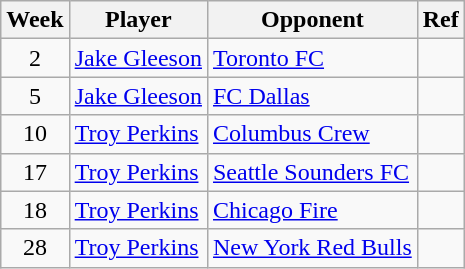<table class=wikitable>
<tr>
<th>Week</th>
<th>Player</th>
<th>Opponent</th>
<th>Ref</th>
</tr>
<tr>
<td align=center>2</td>
<td> <a href='#'>Jake Gleeson</a></td>
<td><a href='#'>Toronto FC</a></td>
<td></td>
</tr>
<tr>
<td align=center>5</td>
<td> <a href='#'>Jake Gleeson</a></td>
<td><a href='#'>FC Dallas</a></td>
<td></td>
</tr>
<tr>
<td align=center>10</td>
<td> <a href='#'>Troy Perkins</a></td>
<td><a href='#'>Columbus Crew</a></td>
<td></td>
</tr>
<tr>
<td align=center>17</td>
<td> <a href='#'>Troy Perkins</a></td>
<td><a href='#'>Seattle Sounders FC</a></td>
<td></td>
</tr>
<tr>
<td align=center>18</td>
<td> <a href='#'>Troy Perkins</a></td>
<td><a href='#'>Chicago Fire</a></td>
<td></td>
</tr>
<tr>
<td align=center>28</td>
<td> <a href='#'>Troy Perkins</a></td>
<td><a href='#'>New York Red Bulls</a></td>
<td></td>
</tr>
</table>
